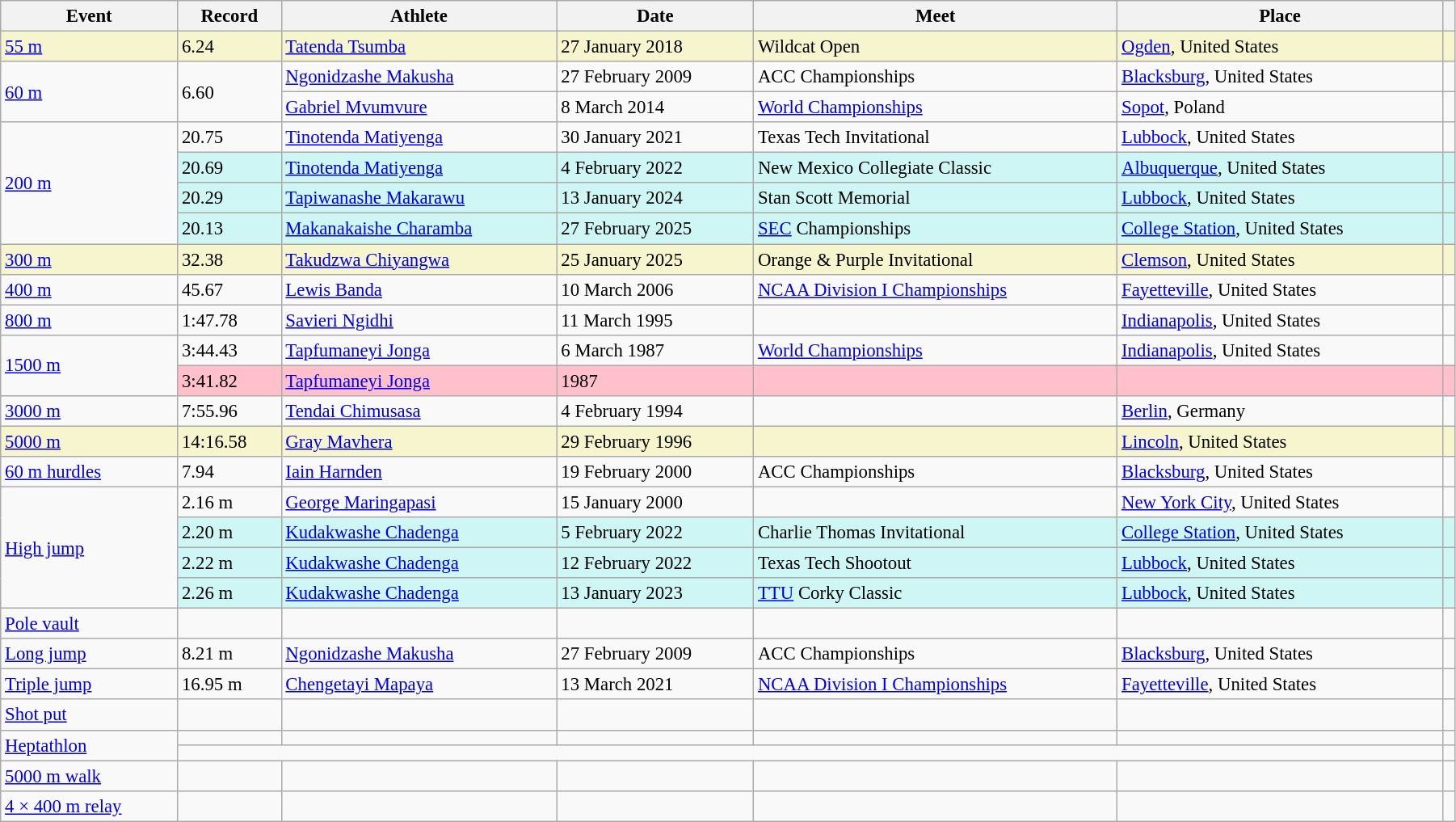<table class="wikitable" style="font-size:95%; width: 95%;">
<tr>
<th>Event</th>
<th>Record</th>
<th>Athlete</th>
<th>Date</th>
<th>Meet</th>
<th>Place</th>
<th></th>
</tr>
<tr style="background:#f6F5CE;">
<td><a href='#'>55 m</a></td>
<td>6.24 </td>
<td><a href='#'>Tatenda Tsumba</a></td>
<td>27 January 2018</td>
<td>Wildcat Open</td>
<td><a href='#'>Ogden</a>, United States</td>
<td></td>
</tr>
<tr>
<td rowspan=2><a href='#'>60 m</a></td>
<td rowspan=2>6.60</td>
<td><a href='#'>Ngonidzashe Makusha</a></td>
<td>27 February 2009</td>
<td>ACC Championships</td>
<td><a href='#'>Blacksburg</a>, United States</td>
<td></td>
</tr>
<tr>
<td><a href='#'>Gabriel Mvumvure</a></td>
<td>8 March 2014</td>
<td><a href='#'>World Championships</a></td>
<td><a href='#'>Sopot</a>, Poland</td>
<td></td>
</tr>
<tr>
<td rowspan=4><a href='#'>200 m</a></td>
<td>20.75</td>
<td><a href='#'>Tinotenda Matiyenga</a></td>
<td>30 January 2021</td>
<td>Texas Tech Invitational</td>
<td><a href='#'>Lubbock</a>, United States</td>
<td></td>
</tr>
<tr bgcolor=#CEF6F5>
<td>20.69 </td>
<td><a href='#'>Tinotenda Matiyenga</a></td>
<td>4 February 2022</td>
<td>New Mexico Collegiate Classic</td>
<td><a href='#'>Albuquerque</a>, United States</td>
<td></td>
</tr>
<tr bgcolor=#CEF6F5>
<td>20.29 </td>
<td><a href='#'>Tapiwanashe Makarawu</a></td>
<td>13 January 2024</td>
<td>Stan Scott Memorial</td>
<td><a href='#'>Lubbock</a>, United States</td>
<td></td>
</tr>
<tr bgcolor=#CEF6F5>
<td>20.13</td>
<td><a href='#'>Makanakaishe Charamba</a></td>
<td>27 February 2025</td>
<td><a href='#'>SEC</a> Championships</td>
<td><a href='#'>College Station</a>, United States</td>
<td></td>
</tr>
<tr style="background:#f6F5CE;">
<td><a href='#'>300 m</a></td>
<td>32.38</td>
<td><a href='#'>Takudzwa Chiyangwa</a></td>
<td>25 January 2025</td>
<td>Orange & Purple Invitational</td>
<td><a href='#'>Clemson</a>, United States</td>
<td></td>
</tr>
<tr>
<td><a href='#'>400 m</a></td>
<td>45.67</td>
<td><a href='#'>Lewis Banda</a></td>
<td>10 March 2006</td>
<td><a href='#'>NCAA Division I Championships</a></td>
<td><a href='#'>Fayetteville</a>, United States</td>
<td></td>
</tr>
<tr>
<td><a href='#'>800 m</a></td>
<td>1:47.78</td>
<td><a href='#'>Savieri Ngidhi</a></td>
<td>11 March 1995</td>
<td></td>
<td><a href='#'>Indianapolis</a>, United States</td>
<td></td>
</tr>
<tr>
<td rowspan=2><a href='#'>1500 m</a></td>
<td>3:44.43</td>
<td><a href='#'>Tapfumaneyi Jonga</a></td>
<td>6 March 1987</td>
<td><a href='#'>World Championships</a></td>
<td><a href='#'>Indianapolis</a>, United States</td>
<td></td>
</tr>
<tr style="background:pink">
<td>3:41.82</td>
<td><a href='#'>Tapfumaneyi Jonga</a></td>
<td>1987</td>
<td></td>
<td></td>
<td></td>
</tr>
<tr>
<td><a href='#'>3000 m</a></td>
<td>7:55.96</td>
<td><a href='#'>Tendai Chimusasa</a></td>
<td>4 February 1994</td>
<td></td>
<td><a href='#'>Berlin</a>, Germany</td>
<td></td>
</tr>
<tr style="background:#f6F5CE;">
<td><a href='#'>5000 m</a></td>
<td>14:16.58</td>
<td><a href='#'>Gray Mavhera</a></td>
<td>29 February 1996</td>
<td></td>
<td><a href='#'>Lincoln</a>, United States</td>
<td></td>
</tr>
<tr>
<td><a href='#'>60 m hurdles</a></td>
<td>7.94</td>
<td><a href='#'>Iain Harnden</a></td>
<td>19 February 2000</td>
<td>ACC Championships</td>
<td><a href='#'>Blacksburg</a>, United States</td>
<td></td>
</tr>
<tr>
<td rowspan=4><a href='#'>High jump</a></td>
<td>2.16 m</td>
<td><a href='#'>George Maringapasi</a></td>
<td>15 January 2000</td>
<td></td>
<td><a href='#'>New York City</a>, United States</td>
<td></td>
</tr>
<tr bgcolor=#CEF6F5>
<td>2.20 m</td>
<td><a href='#'>Kudakwashe Chadenga</a></td>
<td>5 February 2022</td>
<td>Charlie Thomas Invitational</td>
<td><a href='#'>College Station</a>, United States</td>
<td></td>
</tr>
<tr bgcolor=#CEF6F5>
<td>2.22 m</td>
<td><a href='#'>Kudakwashe Chadenga</a></td>
<td>12 February 2022</td>
<td>Texas Tech Shootout</td>
<td><a href='#'>Lubbock</a>, United States</td>
<td></td>
</tr>
<tr bgcolor=#CEF6F5>
<td>2.26 m</td>
<td><a href='#'>Kudakwashe Chadenga</a></td>
<td>13 January 2023</td>
<td><a href='#'>TTU</a> Corky Classic</td>
<td><a href='#'>Lubbock</a>, United States</td>
<td></td>
</tr>
<tr>
<td><a href='#'>Pole vault</a></td>
<td></td>
<td></td>
<td></td>
<td></td>
<td></td>
<td></td>
</tr>
<tr>
<td><a href='#'>Long jump</a></td>
<td>8.21 m</td>
<td><a href='#'>Ngonidzashe Makusha</a></td>
<td>27 February 2009</td>
<td>ACC Championships</td>
<td><a href='#'>Blacksburg</a>, United States</td>
<td></td>
</tr>
<tr>
<td><a href='#'>Triple jump</a></td>
<td>16.95 m</td>
<td><a href='#'>Chengetayi Mapaya</a></td>
<td>13 March 2021</td>
<td><a href='#'>NCAA Division I Championships</a></td>
<td><a href='#'>Fayetteville</a>, United States</td>
<td></td>
</tr>
<tr>
<td><a href='#'>Shot put</a></td>
<td></td>
<td></td>
<td></td>
<td></td>
<td></td>
<td></td>
</tr>
<tr>
<td rowspan=2><a href='#'>Heptathlon</a></td>
<td></td>
<td></td>
<td></td>
<td></td>
<td></td>
<td></td>
</tr>
<tr>
<td colspan=5></td>
<td></td>
</tr>
<tr>
<td><a href='#'>5000 m walk</a></td>
<td></td>
<td></td>
<td></td>
<td></td>
<td></td>
<td></td>
</tr>
<tr>
<td><a href='#'>4 × 400 m relay</a></td>
<td></td>
<td></td>
<td></td>
<td></td>
<td></td>
<td></td>
</tr>
</table>
